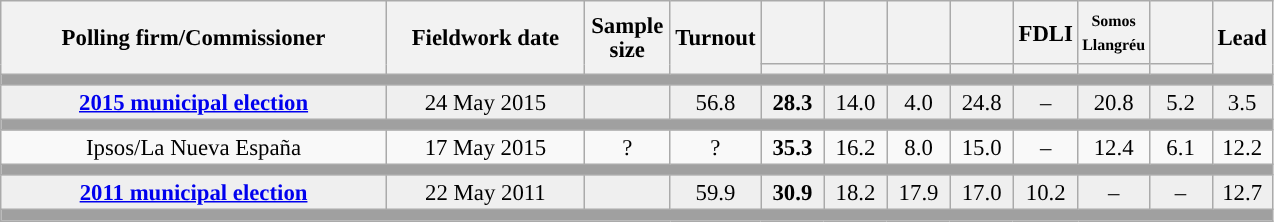<table class="wikitable collapsible collapsed" style="text-align:center; font-size:95%; line-height:16px;">
<tr style="height:42px;">
<th style="width:250px;" rowspan="2">Polling firm/Commissioner</th>
<th style="width:125px;" rowspan="2">Fieldwork date</th>
<th style="width:50px;" rowspan="2">Sample size</th>
<th style="width:45px;" rowspan="2">Turnout</th>
<th style="width:35px;"></th>
<th style="width:35px;"></th>
<th style="width:35px;"></th>
<th style="width:35px;"></th>
<th style="width:35px;">FDLI</th>
<th style="width:35px; font-size:70%;">Somos<br>Llangréu</th>
<th style="width:35px;"></th>
<th style="width:30px;" rowspan="2">Lead</th>
</tr>
<tr>
<th style="color:inherit;background:"></th>
<th style="color:inherit;background:"></th>
<th style="color:inherit;background:"></th>
<th style="color:inherit;background:"></th>
<th style="color:inherit;background:"></th>
<th style="color:inherit;background:"></th>
<th style="color:inherit;background:"></th>
</tr>
<tr>
<td colspan="12" style="background:#A0A0A0"></td>
</tr>
<tr style="background:#EFEFEF;">
<td><strong><a href='#'>2015 municipal election</a></strong></td>
<td>24 May 2015</td>
<td></td>
<td>56.8</td>
<td><strong>28.3</strong><br></td>
<td>14.0<br></td>
<td>4.0<br></td>
<td>24.8<br></td>
<td>–</td>
<td>20.8<br></td>
<td>5.2<br></td>
<td style="background:">3.5</td>
</tr>
<tr>
<td colspan="12" style="background:#A0A0A0"></td>
</tr>
<tr>
<td>Ipsos/La Nueva España</td>
<td>17 May 2015</td>
<td>?</td>
<td>?</td>
<td><strong>35.3</strong><br></td>
<td>16.2<br></td>
<td>8.0<br></td>
<td>15.0<br></td>
<td>–</td>
<td>12.4<br></td>
<td>6.1<br></td>
<td style="background:">12.2</td>
</tr>
<tr>
<td colspan="12" style="background:#A0A0A0"></td>
</tr>
<tr style="background:#EFEFEF;">
<td><strong><a href='#'>2011 municipal election</a></strong></td>
<td>22 May 2011</td>
<td></td>
<td>59.9</td>
<td><strong>30.9</strong><br></td>
<td>18.2<br></td>
<td>17.9<br></td>
<td>17.0<br></td>
<td>10.2<br></td>
<td>–</td>
<td>–</td>
<td style="background:">12.7</td>
</tr>
<tr>
<td colspan="12" style="background:#A0A0A0"></td>
</tr>
</table>
